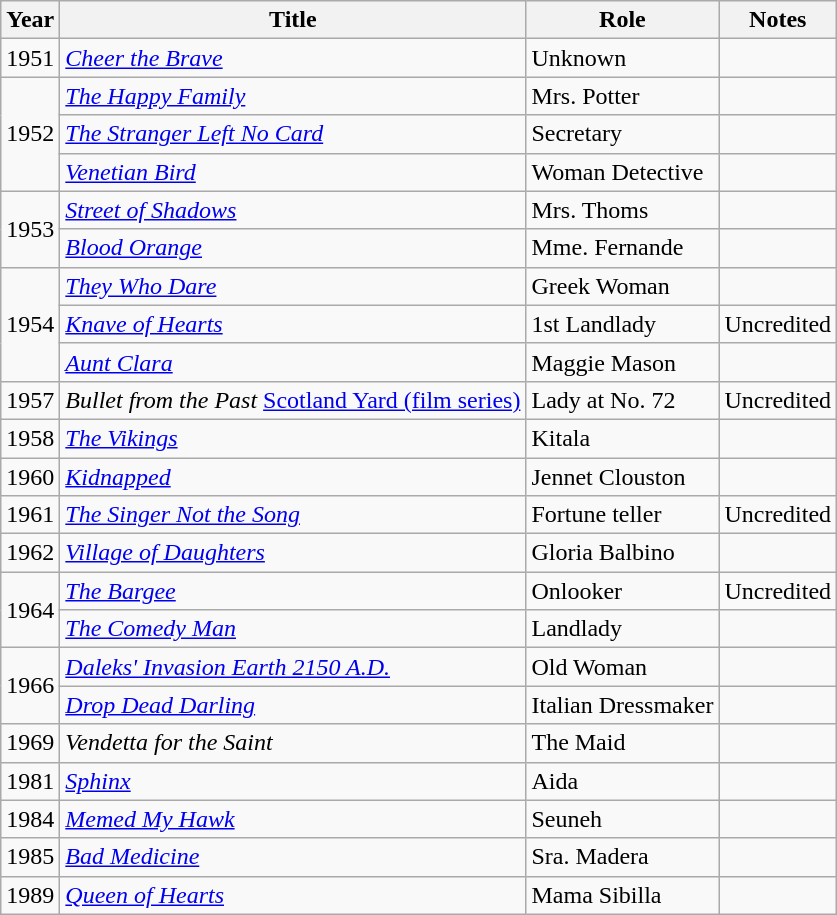<table class="wikitable sortable jquery-tablesorter">
<tr>
<th>Year</th>
<th>Title</th>
<th>Role</th>
<th>Notes</th>
</tr>
<tr>
<td>1951</td>
<td><em><a href='#'>Cheer the Brave</a></em></td>
<td>Unknown</td>
<td></td>
</tr>
<tr>
<td rowspan="3">1952</td>
<td><em><a href='#'>The Happy Family</a></em></td>
<td>Mrs. Potter</td>
<td></td>
</tr>
<tr>
<td><em><a href='#'>The Stranger Left No Card</a></em></td>
<td>Secretary</td>
<td></td>
</tr>
<tr>
<td><em><a href='#'>Venetian Bird</a></em></td>
<td>Woman Detective</td>
<td></td>
</tr>
<tr>
<td rowspan="2">1953</td>
<td><em><a href='#'>Street of Shadows</a></em></td>
<td>Mrs. Thoms</td>
<td></td>
</tr>
<tr>
<td><em><a href='#'>Blood Orange</a></em></td>
<td>Mme. Fernande</td>
<td></td>
</tr>
<tr>
<td rowspan="3">1954</td>
<td><em><a href='#'>They Who Dare</a></em></td>
<td>Greek Woman</td>
<td></td>
</tr>
<tr>
<td><em><a href='#'>Knave of Hearts</a></em></td>
<td>1st Landlady</td>
<td>Uncredited</td>
</tr>
<tr>
<td><em><a href='#'>Aunt Clara</a></em></td>
<td>Maggie Mason</td>
<td></td>
</tr>
<tr>
<td>1957</td>
<td><em>Bullet from the Past</em> <a href='#'>Scotland Yard (film series)</a></td>
<td>Lady at No. 72</td>
<td>Uncredited</td>
</tr>
<tr>
<td>1958</td>
<td><em><a href='#'>The Vikings</a></em></td>
<td>Kitala</td>
<td></td>
</tr>
<tr>
<td>1960</td>
<td><em><a href='#'>Kidnapped</a></em></td>
<td>Jennet Clouston</td>
<td></td>
</tr>
<tr>
<td>1961</td>
<td><em><a href='#'>The Singer Not the Song</a></em></td>
<td>Fortune teller</td>
<td>Uncredited</td>
</tr>
<tr>
<td>1962</td>
<td><em><a href='#'>Village of Daughters</a></em></td>
<td>Gloria Balbino</td>
<td></td>
</tr>
<tr>
<td rowspan="2">1964</td>
<td><em><a href='#'>The Bargee</a> </em></td>
<td>Onlooker</td>
<td>Uncredited</td>
</tr>
<tr>
<td><em><a href='#'>The Comedy Man</a></em></td>
<td>Landlady</td>
<td></td>
</tr>
<tr>
<td rowspan="2">1966</td>
<td><em><a href='#'>Daleks' Invasion Earth 2150 A.D.</a></em></td>
<td>Old Woman</td>
<td></td>
</tr>
<tr>
<td><em><a href='#'>Drop Dead Darling</a></em></td>
<td>Italian Dressmaker</td>
<td></td>
</tr>
<tr>
<td>1969</td>
<td><em>Vendetta for the Saint</em></td>
<td>The Maid</td>
<td></td>
</tr>
<tr>
<td>1981</td>
<td><em><a href='#'>Sphinx</a></em></td>
<td>Aida</td>
<td></td>
</tr>
<tr>
<td>1984</td>
<td><em><a href='#'>Memed My Hawk</a></em><a href='#'></a></td>
<td>Seuneh</td>
<td></td>
</tr>
<tr>
<td>1985</td>
<td><em><a href='#'>Bad Medicine</a></em></td>
<td>Sra. Madera</td>
<td></td>
</tr>
<tr>
<td>1989</td>
<td><em><a href='#'>Queen of Hearts</a></em></td>
<td>Mama Sibilla</td>
<td></td>
</tr>
</table>
